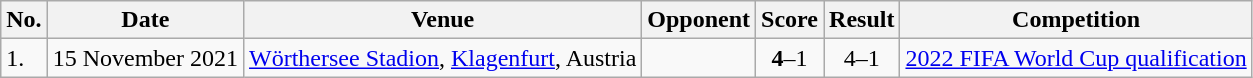<table class="wikitable" style="font-size:100%;">
<tr>
<th>No.</th>
<th>Date</th>
<th>Venue</th>
<th>Opponent</th>
<th>Score</th>
<th>Result</th>
<th>Competition</th>
</tr>
<tr>
<td>1.</td>
<td>15 November 2021</td>
<td><a href='#'>Wörthersee Stadion</a>, <a href='#'>Klagenfurt</a>, Austria</td>
<td></td>
<td align=center><strong>4</strong>–1</td>
<td align=center>4–1</td>
<td><a href='#'>2022 FIFA World Cup qualification</a></td>
</tr>
</table>
